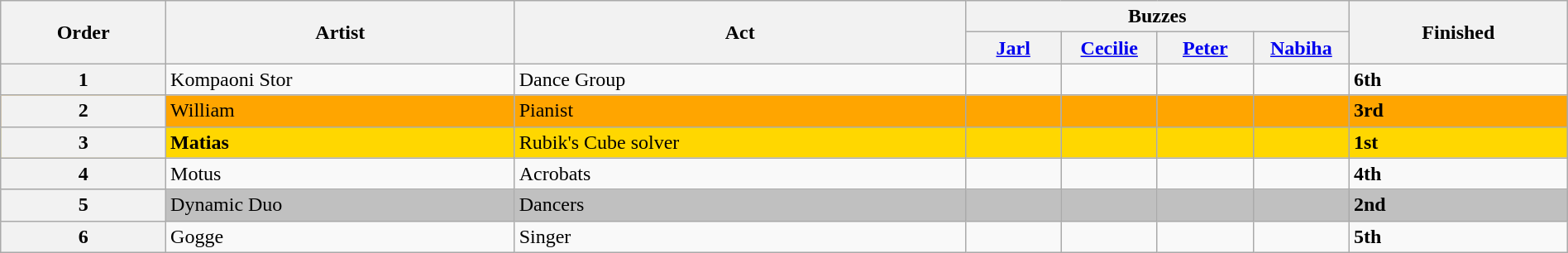<table class="wikitable sortable" width="100%">
<tr>
<th rowspan="2">Order</th>
<th rowspan="2" class="unsortable">Artist</th>
<th rowspan="2" class="unsortable">Act</th>
<th colspan="4" class="unsortable">Buzzes</th>
<th rowspan="2">Finished</th>
</tr>
<tr>
<th width="70"><a href='#'>Jarl</a></th>
<th width="70"><a href='#'>Cecilie</a></th>
<th width="70"><a href='#'>Peter</a></th>
<th width="70"><a href='#'>Nabiha</a></th>
</tr>
<tr>
<th>1</th>
<td>Kompaoni Stor</td>
<td>Dance Group</td>
<td></td>
<td></td>
<td></td>
<td></td>
<td><strong>6th</strong></td>
</tr>
<tr style="background:orange;">
<th>2</th>
<td>William</td>
<td>Pianist</td>
<td></td>
<td></td>
<td></td>
<td></td>
<td><strong>3rd</strong></td>
</tr>
<tr style="background:gold;">
<th>3</th>
<td><strong>Matias</strong></td>
<td>Rubik's Cube solver</td>
<td></td>
<td></td>
<td></td>
<td></td>
<td><strong>1st</strong></td>
</tr>
<tr>
<th>4</th>
<td>Motus</td>
<td>Acrobats</td>
<td></td>
<td></td>
<td></td>
<td></td>
<td><strong>4th</strong></td>
</tr>
<tr style="background:silver;">
<th>5</th>
<td>Dynamic Duo</td>
<td>Dancers</td>
<td></td>
<td></td>
<td></td>
<td></td>
<td><strong>2nd</strong></td>
</tr>
<tr>
<th>6</th>
<td>Gogge</td>
<td>Singer</td>
<td></td>
<td></td>
<td></td>
<td></td>
<td><strong>5th</strong></td>
</tr>
</table>
